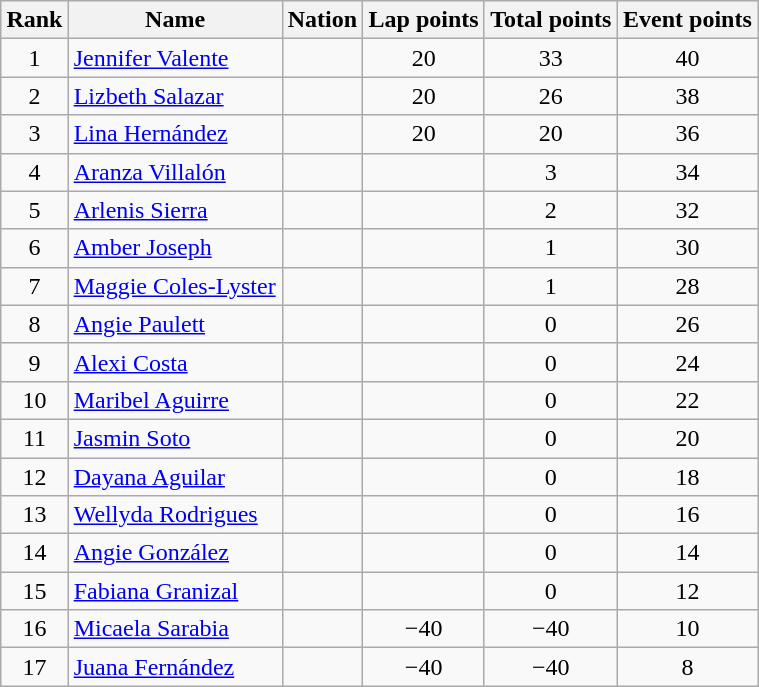<table class="wikitable sortable" style="text-align:center" width=40%>
<tr>
<th>Rank</th>
<th>Name</th>
<th>Nation</th>
<th>Lap points</th>
<th>Total points</th>
<th>Event points</th>
</tr>
<tr>
<td>1</td>
<td align=left><a href='#'>Jennifer Valente</a></td>
<td align=left></td>
<td>20</td>
<td>33</td>
<td>40</td>
</tr>
<tr>
<td>2</td>
<td align=left><a href='#'>Lizbeth Salazar</a></td>
<td align=left></td>
<td>20</td>
<td>26</td>
<td>38</td>
</tr>
<tr>
<td>3</td>
<td align=left><a href='#'>Lina Hernández</a></td>
<td align=left></td>
<td>20</td>
<td>20</td>
<td>36</td>
</tr>
<tr>
<td>4</td>
<td align=left><a href='#'>Aranza Villalón</a></td>
<td align=left></td>
<td></td>
<td>3</td>
<td>34</td>
</tr>
<tr>
<td>5</td>
<td align=left><a href='#'>Arlenis Sierra</a></td>
<td align=left></td>
<td></td>
<td>2</td>
<td>32</td>
</tr>
<tr>
<td>6</td>
<td align=left><a href='#'>Amber Joseph</a></td>
<td align=left></td>
<td></td>
<td>1</td>
<td>30</td>
</tr>
<tr>
<td>7</td>
<td align=left><a href='#'>Maggie Coles-Lyster</a></td>
<td align=left></td>
<td></td>
<td>1</td>
<td>28</td>
</tr>
<tr>
<td>8</td>
<td align=left><a href='#'>Angie Paulett</a></td>
<td align=left></td>
<td></td>
<td>0</td>
<td>26</td>
</tr>
<tr>
<td>9</td>
<td align=left><a href='#'>Alexi Costa</a></td>
<td align=left></td>
<td></td>
<td>0</td>
<td>24</td>
</tr>
<tr>
<td>10</td>
<td align=left><a href='#'>Maribel Aguirre</a></td>
<td align=left></td>
<td></td>
<td>0</td>
<td>22</td>
</tr>
<tr>
<td>11</td>
<td align=left><a href='#'>Jasmin Soto</a></td>
<td align=left></td>
<td></td>
<td>0</td>
<td>20</td>
</tr>
<tr>
<td>12</td>
<td align=left><a href='#'>Dayana Aguilar</a></td>
<td align=left></td>
<td></td>
<td>0</td>
<td>18</td>
</tr>
<tr>
<td>13</td>
<td align=left><a href='#'>Wellyda Rodrigues</a></td>
<td align=left></td>
<td></td>
<td>0</td>
<td>16</td>
</tr>
<tr>
<td>14</td>
<td align=left><a href='#'>Angie González</a></td>
<td align=left></td>
<td></td>
<td>0</td>
<td>14</td>
</tr>
<tr>
<td>15</td>
<td align=left><a href='#'>Fabiana Granizal</a></td>
<td align=left></td>
<td></td>
<td>0</td>
<td>12</td>
</tr>
<tr>
<td>16</td>
<td align=left><a href='#'>Micaela Sarabia</a></td>
<td align=left></td>
<td>−40</td>
<td>−40</td>
<td>10</td>
</tr>
<tr>
<td>17</td>
<td align=left><a href='#'>Juana Fernández</a></td>
<td align=left></td>
<td>−40</td>
<td>−40</td>
<td>8</td>
</tr>
</table>
